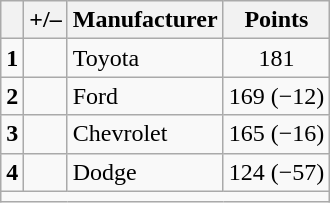<table class="wikitable">
<tr>
<th scope="col"></th>
<th scope="col">+/–</th>
<th scope="col">Manufacturer</th>
<th scope="col">Points</th>
</tr>
<tr>
<td scope="row"><strong>1</strong></td>
<td align="left"></td>
<td>Toyota</td>
<td style="text-align:center;">181</td>
</tr>
<tr>
<td scope="row"><strong>2</strong></td>
<td align="left"></td>
<td>Ford</td>
<td style="text-align:center;">169 (−12)</td>
</tr>
<tr>
<td scope="row"><strong>3</strong></td>
<td align="left"></td>
<td>Chevrolet</td>
<td style="text-align:center;">165 (−16)</td>
</tr>
<tr>
<td scope="row"><strong>4</strong></td>
<td align="left"></td>
<td>Dodge</td>
<td style="text-align:center;">124 (−57)</td>
</tr>
<tr class="sortbottom">
<td colspan="9"></td>
</tr>
</table>
